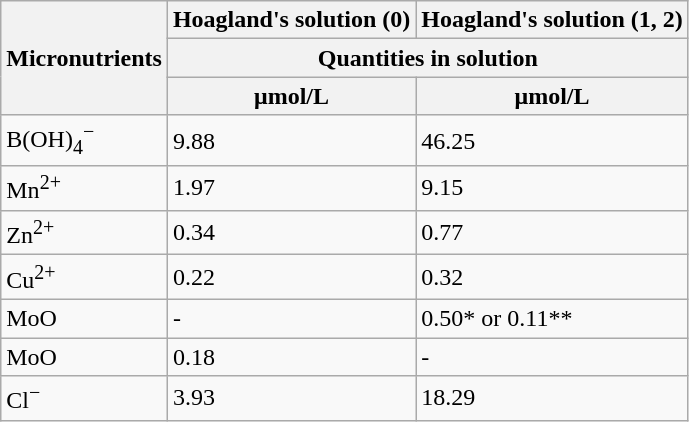<table class="wikitable">
<tr>
<th rowspan=3>Micronutrients</th>
<th>Hoagland's solution (0)</th>
<th>Hoagland's solution (1, 2)</th>
</tr>
<tr>
<th colspan="3">Quantities in solution</th>
</tr>
<tr>
<th>μmol/L</th>
<th>μmol/L</th>
</tr>
<tr>
<td>B(OH)<sub>4</sub><sup>−</sup></td>
<td>9.88</td>
<td>46.25</td>
</tr>
<tr>
<td>Mn<sup>2+</sup></td>
<td>1.97</td>
<td>9.15</td>
</tr>
<tr>
<td>Zn<sup>2+</sup></td>
<td>0.34</td>
<td>0.77</td>
</tr>
<tr>
<td>Cu<sup>2+</sup></td>
<td>0.22</td>
<td>0.32</td>
</tr>
<tr>
<td>MoO</td>
<td>-</td>
<td>0.50* or 0.11**</td>
</tr>
<tr>
<td>MoO</td>
<td>0.18</td>
<td>-</td>
</tr>
<tr>
<td>Cl<sup>−</sup></td>
<td>3.93</td>
<td>18.29</td>
</tr>
</table>
